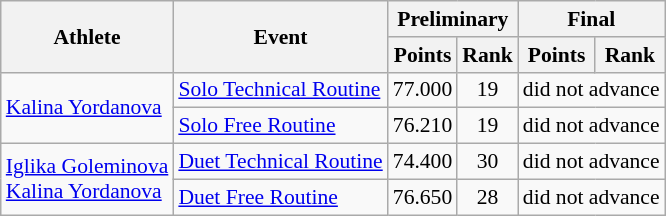<table class=wikitable style="font-size:90%">
<tr>
<th rowspan="2">Athlete</th>
<th rowspan="2">Event</th>
<th colspan="2">Preliminary</th>
<th colspan="2">Final</th>
</tr>
<tr>
<th>Points</th>
<th>Rank</th>
<th>Points</th>
<th>Rank</th>
</tr>
<tr>
<td rowspan="2"><a href='#'>Kalina Yordanova</a></td>
<td><a href='#'>Solo Technical Routine</a></td>
<td align=center>77.000</td>
<td align=center>19</td>
<td align=center colspan=2>did not advance</td>
</tr>
<tr>
<td><a href='#'>Solo Free Routine</a></td>
<td align=center>76.210</td>
<td align=center>19</td>
<td align=center colspan=2>did not advance</td>
</tr>
<tr>
<td rowspan="2"><a href='#'>Iglika Goleminova</a><br><a href='#'>Kalina Yordanova</a></td>
<td><a href='#'>Duet Technical Routine</a></td>
<td align=center>74.400</td>
<td align=center>30</td>
<td align=center colspan=2>did not advance</td>
</tr>
<tr>
<td><a href='#'>Duet Free Routine</a></td>
<td align=center>76.650</td>
<td align=center>28</td>
<td align=center colspan=2>did not advance</td>
</tr>
</table>
